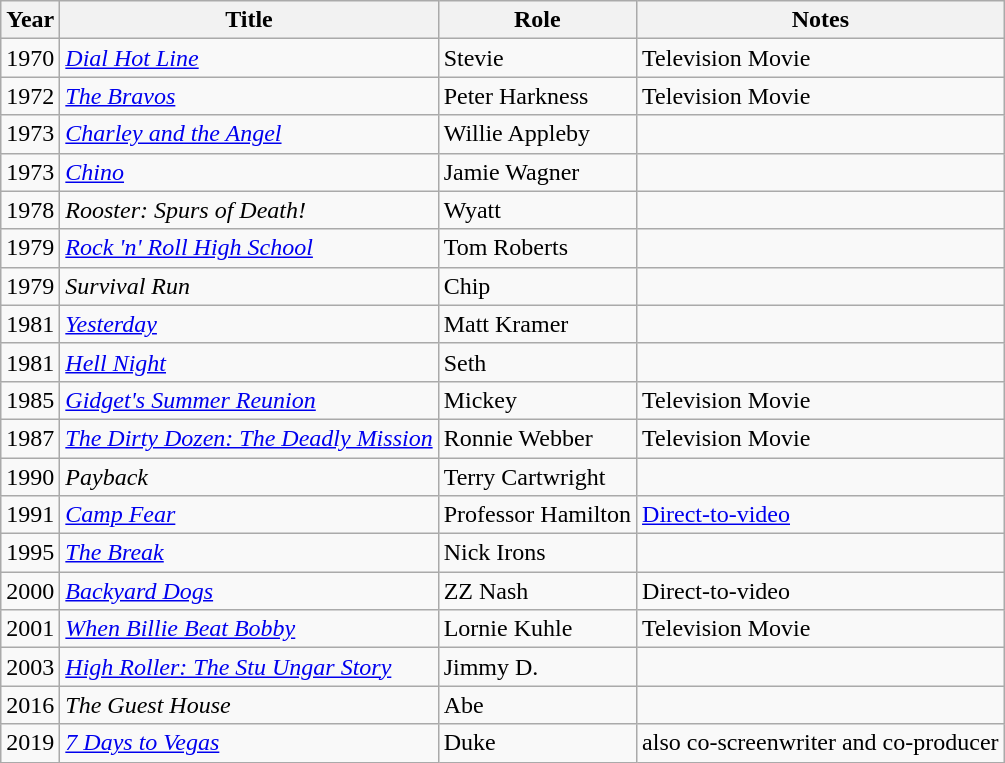<table class = "wikitable sortable">
<tr>
<th>Year</th>
<th>Title</th>
<th>Role</th>
<th>Notes</th>
</tr>
<tr>
<td>1970</td>
<td><em><a href='#'>Dial Hot Line</a></em></td>
<td>Stevie</td>
<td>Television Movie</td>
</tr>
<tr>
<td>1972</td>
<td><em><a href='#'>The Bravos</a></em></td>
<td>Peter Harkness</td>
<td>Television Movie</td>
</tr>
<tr>
<td>1973</td>
<td><em><a href='#'>Charley and the Angel</a></em></td>
<td>Willie Appleby</td>
<td></td>
</tr>
<tr>
<td>1973</td>
<td><em><a href='#'>Chino</a></em></td>
<td>Jamie Wagner</td>
<td></td>
</tr>
<tr>
<td>1978</td>
<td><em>Rooster: Spurs of Death!</em></td>
<td>Wyatt</td>
<td></td>
</tr>
<tr>
<td>1979</td>
<td><em><a href='#'>Rock 'n' Roll High School</a></em></td>
<td>Tom Roberts</td>
<td></td>
</tr>
<tr>
<td>1979</td>
<td><em>Survival Run</em></td>
<td>Chip</td>
<td></td>
</tr>
<tr>
<td>1981</td>
<td><em><a href='#'>Yesterday</a></em></td>
<td>Matt Kramer</td>
<td></td>
</tr>
<tr>
<td>1981</td>
<td><em><a href='#'>Hell Night</a></em></td>
<td>Seth</td>
<td></td>
</tr>
<tr>
<td>1985</td>
<td><em><a href='#'>Gidget's Summer Reunion</a></em></td>
<td>Mickey</td>
<td>Television Movie</td>
</tr>
<tr>
<td>1987</td>
<td><em><a href='#'>The Dirty Dozen: The Deadly Mission</a></em></td>
<td>Ronnie Webber</td>
<td>Television Movie</td>
</tr>
<tr>
<td>1990</td>
<td><em>Payback</em></td>
<td>Terry Cartwright</td>
<td></td>
</tr>
<tr>
<td>1991</td>
<td><em><a href='#'>Camp Fear</a></em></td>
<td>Professor Hamilton</td>
<td><a href='#'>Direct-to-video</a></td>
</tr>
<tr>
<td>1995</td>
<td><em><a href='#'>The Break</a></em></td>
<td>Nick Irons</td>
<td></td>
</tr>
<tr>
<td>2000</td>
<td><em><a href='#'>Backyard Dogs</a></em></td>
<td>ZZ Nash</td>
<td>Direct-to-video</td>
</tr>
<tr>
<td>2001</td>
<td><em><a href='#'>When Billie Beat Bobby</a></em></td>
<td>Lornie Kuhle</td>
<td>Television Movie</td>
</tr>
<tr>
<td>2003</td>
<td><em><a href='#'>High Roller: The Stu Ungar Story</a></em></td>
<td>Jimmy D.</td>
<td></td>
</tr>
<tr>
<td>2016</td>
<td><em>The Guest House</em></td>
<td>Abe</td>
<td></td>
</tr>
<tr>
<td>2019</td>
<td><em><a href='#'>7 Days to Vegas</a></em></td>
<td>Duke</td>
<td>also co-screenwriter and co-producer</td>
</tr>
</table>
